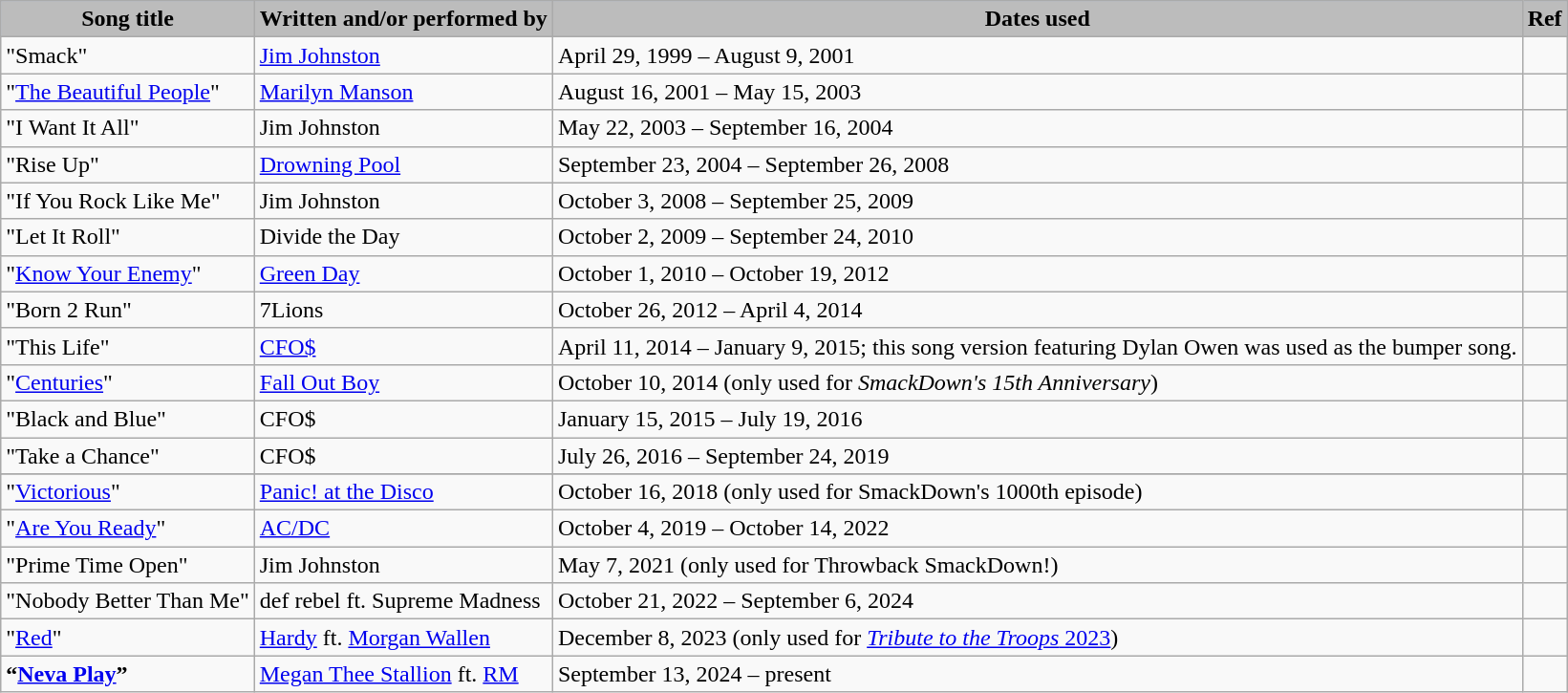<table class="wikitable">
<tr style="background:#b0c4de; text-align:center;">
<th style="background:#bcbcbc;">Song title</th>
<th style="background:#bcbcbc;">Written and/or performed by</th>
<th style="background:#bcbcbc;">Dates used</th>
<th style="background:#bcbcbc;">Ref</th>
</tr>
<tr>
<td>"Smack"</td>
<td><a href='#'>Jim Johnston</a></td>
<td>April 29, 1999 – August 9, 2001</td>
<td></td>
</tr>
<tr>
<td>"<a href='#'>The Beautiful People</a>"</td>
<td><a href='#'>Marilyn Manson</a></td>
<td>August 16, 2001 – May 15, 2003</td>
<td></td>
</tr>
<tr>
<td>"I Want It All"</td>
<td>Jim Johnston</td>
<td>May 22, 2003 – September 16, 2004</td>
<td></td>
</tr>
<tr>
<td>"Rise Up"</td>
<td><a href='#'>Drowning Pool</a></td>
<td>September 23, 2004 – September 26, 2008</td>
<td></td>
</tr>
<tr>
<td>"If You Rock Like Me"</td>
<td>Jim Johnston</td>
<td>October 3, 2008 – September 25, 2009</td>
<td></td>
</tr>
<tr>
<td>"Let It Roll"</td>
<td>Divide the Day</td>
<td>October 2, 2009 – September 24, 2010</td>
<td></td>
</tr>
<tr>
<td>"<a href='#'>Know Your Enemy</a>"</td>
<td><a href='#'>Green Day</a></td>
<td>October 1, 2010 – October 19, 2012</td>
<td></td>
</tr>
<tr>
<td>"Born 2 Run"</td>
<td>7Lions</td>
<td>October 26, 2012 – April 4, 2014</td>
<td></td>
</tr>
<tr>
<td>"This Life"</td>
<td><a href='#'>CFO$</a></td>
<td>April 11, 2014 – January 9, 2015; this song version featuring Dylan Owen was used as the bumper song.</td>
<td></td>
</tr>
<tr>
<td>"<a href='#'>Centuries</a>"</td>
<td><a href='#'>Fall Out Boy</a></td>
<td>October 10, 2014 (only used for <em>SmackDown's 15th Anniversary</em>)</td>
<td></td>
</tr>
<tr>
<td>"Black and Blue"</td>
<td>CFO$</td>
<td>January 15, 2015 – July 19, 2016</td>
<td></td>
</tr>
<tr>
<td>"Take a Chance"</td>
<td>CFO$</td>
<td>July 26, 2016 – September 24, 2019</td>
<td></td>
</tr>
<tr>
</tr>
<tr>
<td>"<a href='#'>Victorious</a>"</td>
<td><a href='#'>Panic! at the Disco</a></td>
<td>October 16, 2018 (only used for SmackDown's 1000th episode)</td>
<td></td>
</tr>
<tr>
<td>"<a href='#'>Are You Ready</a>"</td>
<td><a href='#'>AC/DC</a></td>
<td>October 4, 2019 – October 14, 2022</td>
<td></td>
</tr>
<tr>
<td>"Prime Time Open"</td>
<td>Jim Johnston</td>
<td>May 7, 2021 (only used for Throwback SmackDown!)</td>
<td></td>
</tr>
<tr>
<td>"Nobody Better Than Me"</td>
<td>def rebel ft. Supreme Madness</td>
<td>October 21, 2022 – September 6, 2024</td>
<td></td>
</tr>
<tr>
<td>"<a href='#'>Red</a>"</td>
<td><a href='#'>Hardy</a> ft. <a href='#'>Morgan Wallen</a></td>
<td>December 8, 2023 (only used for <a href='#'><em>Tribute to the Troops</em> 2023</a>)</td>
<td></td>
</tr>
<tr>
<td><strong>“<a href='#'>Neva Play</a>” </strong></td>
<td><a href='#'>Megan Thee Stallion</a> ft. <a href='#'>RM</a></td>
<td>September 13, 2024 – present</td>
<td></td>
</tr>
</table>
